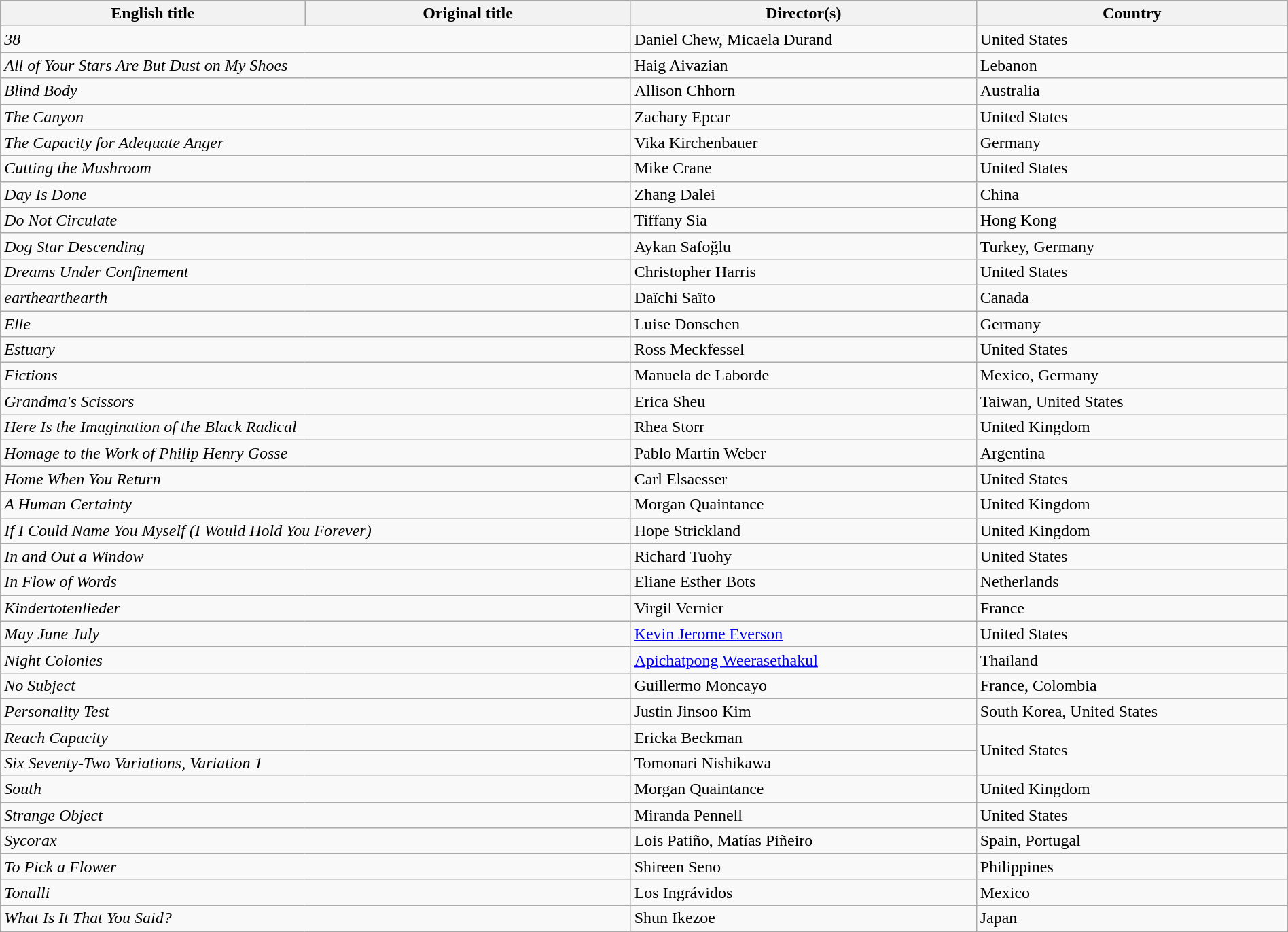<table class="wikitable" width="100%">
<tr>
<th>English title</th>
<th>Original title</th>
<th>Director(s)</th>
<th>Country</th>
</tr>
<tr>
<td colspan="2"><em>38</em></td>
<td>Daniel Chew, Micaela Durand</td>
<td>United States</td>
</tr>
<tr>
<td colspan="2"><em>All of Your Stars Are But Dust on My Shoes</em></td>
<td>Haig Aivazian</td>
<td>Lebanon</td>
</tr>
<tr>
<td colspan="2"><em>Blind Body</em></td>
<td>Allison Chhorn</td>
<td>Australia</td>
</tr>
<tr>
<td colspan="2"><em>The Canyon</em></td>
<td>Zachary Epcar</td>
<td>United States</td>
</tr>
<tr>
<td colspan="2"><em>The Capacity for Adequate Anger</em></td>
<td>Vika Kirchenbauer</td>
<td>Germany</td>
</tr>
<tr>
<td colspan="2"><em>Cutting the Mushroom</em></td>
<td>Mike Crane</td>
<td>United States</td>
</tr>
<tr>
<td colspan="2"><em>Day Is Done</em></td>
<td>Zhang Dalei</td>
<td>China</td>
</tr>
<tr>
<td colspan="2"><em>Do Not Circulate</em></td>
<td>Tiffany Sia</td>
<td>Hong Kong</td>
</tr>
<tr>
<td colspan="2"><em>Dog Star Descending</em></td>
<td>Aykan Safoğlu</td>
<td>Turkey, Germany</td>
</tr>
<tr>
<td colspan="2"><em>Dreams Under Confinement</em></td>
<td>Christopher Harris</td>
<td>United States</td>
</tr>
<tr>
<td colspan="2"><em>earthearthearth</em></td>
<td>Daïchi Saïto</td>
<td>Canada</td>
</tr>
<tr>
<td colspan="2"><em>Elle</em></td>
<td>Luise Donschen</td>
<td>Germany</td>
</tr>
<tr>
<td colspan="2"><em>Estuary</em></td>
<td>Ross Meckfessel</td>
<td>United States</td>
</tr>
<tr>
<td colspan="2"><em>Fictions</em></td>
<td>Manuela de Laborde</td>
<td>Mexico, Germany</td>
</tr>
<tr>
<td colspan="2"><em>Grandma's Scissors</em></td>
<td>Erica Sheu</td>
<td>Taiwan, United States</td>
</tr>
<tr>
<td colspan="2"><em>Here Is the Imagination of the Black Radical</em></td>
<td>Rhea Storr</td>
<td>United Kingdom</td>
</tr>
<tr>
<td colspan="2"><em>Homage to the Work of Philip Henry Gosse</em></td>
<td>Pablo Martín Weber</td>
<td>Argentina</td>
</tr>
<tr>
<td colspan="2"><em>Home When You Return</em></td>
<td>Carl Elsaesser</td>
<td>United States</td>
</tr>
<tr>
<td colspan="2"><em>A Human Certainty</em></td>
<td>Morgan Quaintance</td>
<td>United Kingdom</td>
</tr>
<tr>
<td colspan="2"><em>If I Could Name You Myself (I Would Hold You Forever)</em></td>
<td>Hope Strickland</td>
<td>United Kingdom</td>
</tr>
<tr>
<td colspan="2"><em>In and Out a Window</em></td>
<td>Richard Tuohy</td>
<td>United States</td>
</tr>
<tr>
<td colspan="2"><em>In Flow of Words</em></td>
<td>Eliane Esther Bots</td>
<td>Netherlands</td>
</tr>
<tr>
<td colspan="2"><em>Kindertotenlieder</em></td>
<td>Virgil Vernier</td>
<td>France</td>
</tr>
<tr>
<td colspan="2"><em>May June July</em></td>
<td><a href='#'>Kevin Jerome Everson</a></td>
<td>United States</td>
</tr>
<tr>
<td colspan="2"><em>Night Colonies</em></td>
<td><a href='#'>Apichatpong Weerasethakul</a></td>
<td>Thailand</td>
</tr>
<tr>
<td colspan="2"><em>No Subject</em></td>
<td>Guillermo Moncayo</td>
<td>France, Colombia</td>
</tr>
<tr>
<td colspan="2"><em>Personality Test</em></td>
<td>Justin Jinsoo Kim</td>
<td>South Korea, United States</td>
</tr>
<tr>
<td colspan="2"><em>Reach Capacity</em></td>
<td>Ericka Beckman</td>
<td rowspan="2">United States</td>
</tr>
<tr>
<td colspan="2"><em>Six Seventy-Two Variations, Variation 1</em></td>
<td>Tomonari Nishikawa</td>
</tr>
<tr>
<td colspan="2"><em>South</em></td>
<td>Morgan Quaintance</td>
<td>United Kingdom</td>
</tr>
<tr>
<td colspan="2"><em>Strange Object</em></td>
<td>Miranda Pennell</td>
<td>United States</td>
</tr>
<tr>
<td colspan="2"><em>Sycorax</em></td>
<td>Lois Patiño, Matías Piñeiro</td>
<td>Spain, Portugal</td>
</tr>
<tr>
<td colspan="2"><em>To Pick a Flower</em></td>
<td>Shireen Seno</td>
<td>Philippines</td>
</tr>
<tr>
<td colspan="2"><em>Tonalli</em></td>
<td>Los Ingrávidos</td>
<td>Mexico</td>
</tr>
<tr>
<td colspan="2"><em>What Is It That You Said?</em></td>
<td>Shun Ikezoe</td>
<td>Japan</td>
</tr>
</table>
